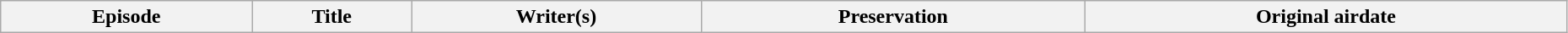<table class="wikitable plainrowheaders" style="width:98%;">
<tr>
<th>Episode</th>
<th>Title</th>
<th>Writer(s)</th>
<th>Preservation</th>
<th>Original airdate<br>





































</th>
</tr>
</table>
